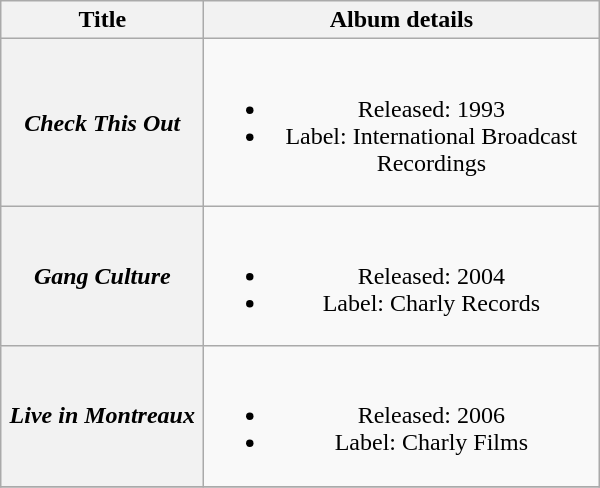<table class="wikitable plainrowheaders" style="text-align:center;" border="1">
<tr>
<th scope="col" style="width:8em;">Title</th>
<th scope="col" style="width:16em;">Album details</th>
</tr>
<tr>
<th scope="row"><em>Check This Out</em></th>
<td><br><ul><li>Released: 1993</li><li>Label: International Broadcast Recordings</li></ul></td>
</tr>
<tr>
<th scope="row"><em>Gang Culture</em></th>
<td><br><ul><li>Released: 2004</li><li>Label: Charly Records</li></ul></td>
</tr>
<tr>
<th scope="row"><em>Live in Montreaux</em></th>
<td><br><ul><li>Released: 2006</li><li>Label: Charly Films</li></ul></td>
</tr>
<tr>
</tr>
</table>
